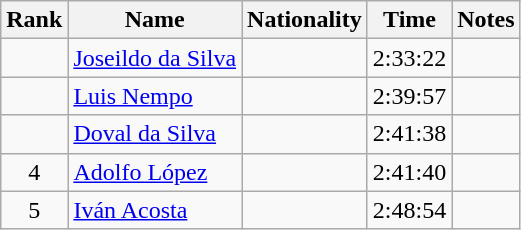<table class="wikitable sortable" style="text-align:center">
<tr>
<th>Rank</th>
<th>Name</th>
<th>Nationality</th>
<th>Time</th>
<th>Notes</th>
</tr>
<tr>
<td></td>
<td align=left><a href='#'>Joseildo da Silva</a></td>
<td align=left></td>
<td>2:33:22</td>
<td></td>
</tr>
<tr>
<td></td>
<td align=left><a href='#'>Luis Nempo</a></td>
<td align=left></td>
<td>2:39:57</td>
<td></td>
</tr>
<tr>
<td></td>
<td align=left><a href='#'>Doval da Silva</a></td>
<td align=left></td>
<td>2:41:38</td>
<td></td>
</tr>
<tr>
<td>4</td>
<td align=left><a href='#'>Adolfo López</a></td>
<td align=left></td>
<td>2:41:40</td>
<td></td>
</tr>
<tr>
<td>5</td>
<td align=left><a href='#'>Iván Acosta</a></td>
<td align=left></td>
<td>2:48:54</td>
<td></td>
</tr>
</table>
